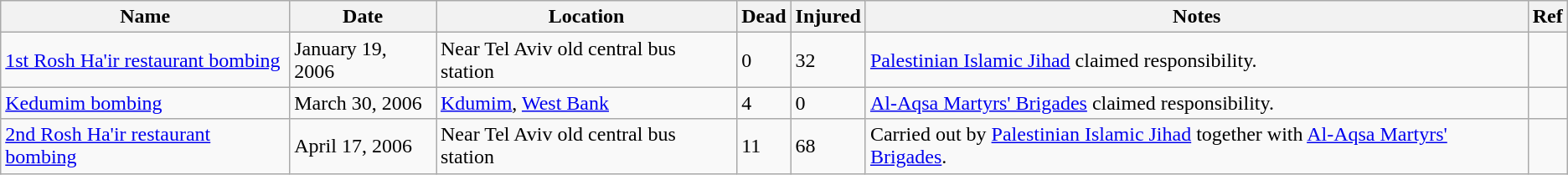<table class="wikitable">
<tr>
<th>Name</th>
<th>Date</th>
<th>Location</th>
<th>Dead</th>
<th>Injured</th>
<th>Notes</th>
<th>Ref</th>
</tr>
<tr>
<td><a href='#'>1st Rosh Ha'ir restaurant bombing</a></td>
<td>January 19, 2006</td>
<td>Near Tel Aviv old central bus station</td>
<td>0</td>
<td>32</td>
<td><a href='#'>Palestinian Islamic Jihad</a> claimed responsibility.</td>
<td></td>
</tr>
<tr>
<td><a href='#'>Kedumim bombing</a></td>
<td>March 30, 2006</td>
<td><a href='#'>Kdumim</a>, <a href='#'>West Bank</a></td>
<td>4</td>
<td>0</td>
<td><a href='#'>Al-Aqsa Martyrs' Brigades</a> claimed responsibility.</td>
<td></td>
</tr>
<tr>
<td><a href='#'>2nd Rosh Ha'ir restaurant bombing</a></td>
<td>April 17, 2006</td>
<td>Near Tel Aviv old central bus station</td>
<td>11</td>
<td>68</td>
<td>Carried out by <a href='#'>Palestinian Islamic Jihad</a> together with <a href='#'>Al-Aqsa Martyrs' Brigades</a>.</td>
<td></td>
</tr>
</table>
